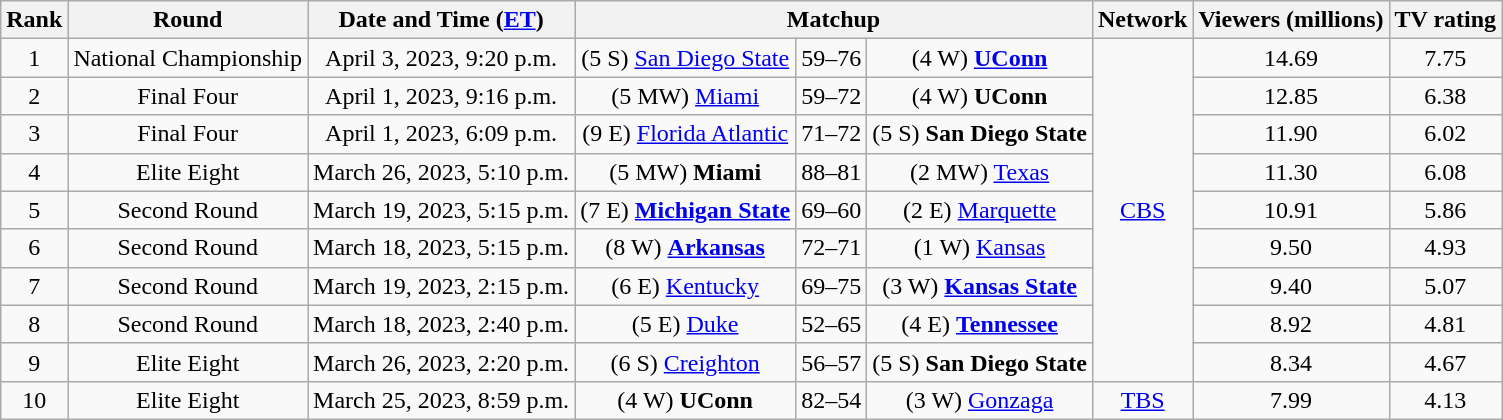<table class="wikitable sortable" style="text-align:center;" size="95">
<tr>
<th>Rank</th>
<th>Round</th>
<th>Date and Time (<a href='#'>ET</a>)</th>
<th class="unsortable" colspan=3>Matchup</th>
<th>Network</th>
<th data-sort-type="number">Viewers (millions)</th>
<th data-sort-type="number">TV rating</th>
</tr>
<tr>
<td>1</td>
<td>National Championship</td>
<td data-sort-value="13">April 3, 2023, 9:20 p.m.</td>
<td>(5 S) <a href='#'>San Diego State</a></td>
<td>59–76</td>
<td>(4 W) <strong><a href='#'>UConn</a></strong></td>
<td rowspan="9"><a href='#'>CBS</a></td>
<td>14.69</td>
<td>7.75</td>
</tr>
<tr>
<td>2</td>
<td>Final Four</td>
<td>April 1, 2023, 9:16 p.m.</td>
<td>(5 MW) <a href='#'>Miami</a></td>
<td>59–72</td>
<td>(4 W) <strong>UConn</strong></td>
<td>12.85</td>
<td>6.38</td>
</tr>
<tr>
<td>3</td>
<td>Final Four</td>
<td>April 1, 2023, 6:09 p.m.</td>
<td>(9 E) <a href='#'>Florida Atlantic</a></td>
<td>71–72</td>
<td>(5 S) <strong>San Diego State</strong></td>
<td>11.90</td>
<td>6.02</td>
</tr>
<tr>
<td>4</td>
<td>Elite Eight</td>
<td>March 26, 2023, 5:10 p.m.</td>
<td>(5 MW) <strong>Miami</strong></td>
<td>88–81</td>
<td>(2 MW) <a href='#'>Texas</a></td>
<td>11.30</td>
<td>6.08</td>
</tr>
<tr>
<td>5</td>
<td>Second Round</td>
<td>March 19, 2023, 5:15 p.m.</td>
<td>(7 E) <strong><a href='#'>Michigan State</a></strong></td>
<td>69–60</td>
<td>(2 E) <a href='#'>Marquette</a></td>
<td>10.91</td>
<td>5.86</td>
</tr>
<tr>
<td>6</td>
<td>Second Round</td>
<td>March 18, 2023, 5:15 p.m.</td>
<td>(8 W) <strong><a href='#'>Arkansas</a></strong></td>
<td>72–71</td>
<td>(1 W) <a href='#'>Kansas</a></td>
<td>9.50</td>
<td>4.93</td>
</tr>
<tr>
<td>7</td>
<td>Second Round</td>
<td>March 19, 2023, 2:15 p.m.</td>
<td>(6 E) <a href='#'>Kentucky</a></td>
<td>69–75</td>
<td>(3 W) <strong><a href='#'>Kansas State</a></strong></td>
<td>9.40</td>
<td>5.07</td>
</tr>
<tr>
<td>8</td>
<td>Second Round</td>
<td>March 18, 2023, 2:40 p.m.</td>
<td>(5 E) <a href='#'>Duke</a></td>
<td>52–65</td>
<td>(4 E) <strong><a href='#'>Tennessee</a></strong></td>
<td>8.92</td>
<td>4.81</td>
</tr>
<tr>
<td>9</td>
<td>Elite Eight</td>
<td>March 26, 2023, 2:20 p.m.</td>
<td>(6 S) <a href='#'>Creighton</a></td>
<td>56–57</td>
<td>(5 S) <strong>San Diego State</strong></td>
<td>8.34</td>
<td>4.67</td>
</tr>
<tr>
<td>10</td>
<td>Elite Eight</td>
<td>March 25, 2023, 8:59 p.m.</td>
<td>(4 W) <strong>UConn</strong></td>
<td>82–54</td>
<td>(3 W) <a href='#'>Gonzaga</a></td>
<td><a href='#'>TBS</a></td>
<td>7.99</td>
<td>4.13</td>
</tr>
</table>
